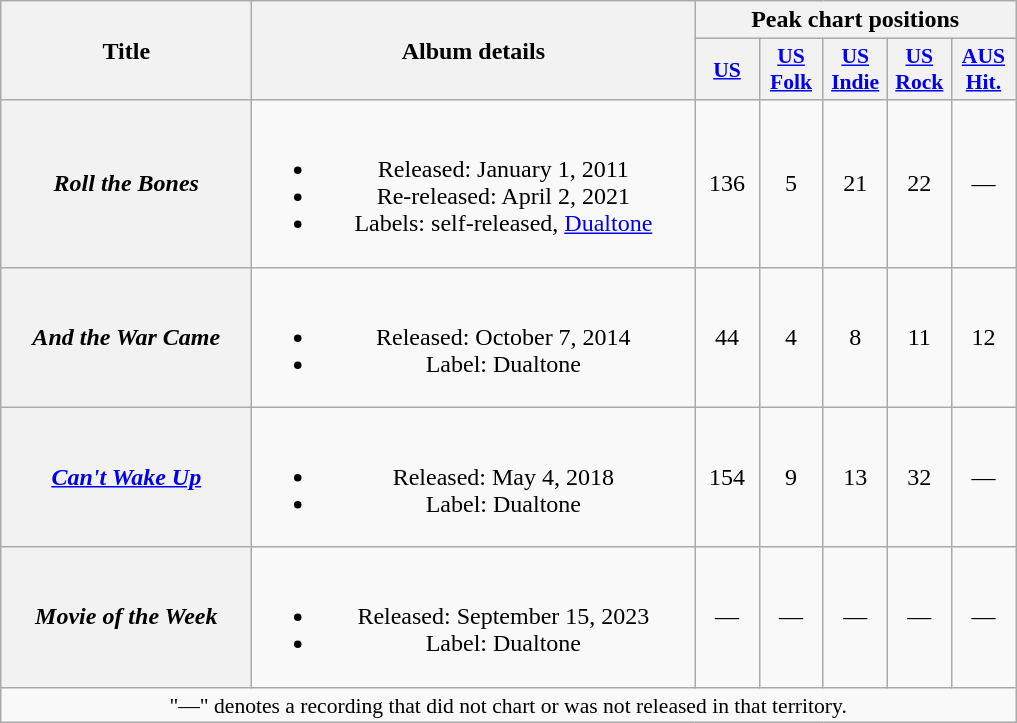<table class="wikitable plainrowheaders" style="text-align:center;">
<tr>
<th scope="col" rowspan="2" style="width:10em;">Title</th>
<th scope="col" rowspan="2" style="width:18em;">Album details</th>
<th scope="col" colspan="5">Peak chart positions</th>
</tr>
<tr>
<th scope="col" style="width:2.5em;font-size:90%;"><a href='#'>US</a><br></th>
<th scope="col" style="width:2.5em;font-size:90%;"><a href='#'>US<br>Folk</a><br></th>
<th scope="col" style="width:2.5em;font-size:90%;"><a href='#'>US<br> Indie</a><br></th>
<th scope="col" style="width:2.5em;font-size:90%;"><a href='#'>US<br>Rock</a><br></th>
<th scope="col" style="width:2.5em;font-size:90%;"><a href='#'>AUS<br>Hit.</a><br></th>
</tr>
<tr>
<th scope="row"><em>Roll the Bones</em></th>
<td><br><ul><li>Released: January 1, 2011</li><li>Re-released: April 2, 2021</li><li>Labels: self-released, <a href='#'>Dualtone</a></li></ul></td>
<td>136<br></td>
<td>5</td>
<td>21</td>
<td>22</td>
<td>—</td>
</tr>
<tr>
<th scope="row"><em>And the War Came</em></th>
<td><br><ul><li>Released: October 7, 2014</li><li>Label: Dualtone</li></ul></td>
<td>44</td>
<td>4</td>
<td>8</td>
<td>11</td>
<td>12</td>
</tr>
<tr>
<th scope="row"><em><a href='#'>Can't Wake Up</a></em></th>
<td><br><ul><li>Released: May 4, 2018</li><li>Label: Dualtone</li></ul></td>
<td>154</td>
<td>9</td>
<td>13</td>
<td>32</td>
<td>—</td>
</tr>
<tr>
<th scope="row"><em>Movie of the Week</em></th>
<td><br><ul><li>Released: September 15, 2023</li><li>Label: Dualtone</li></ul></td>
<td>—</td>
<td>—</td>
<td>—</td>
<td>—</td>
<td>—</td>
</tr>
<tr>
<td colspan="10" style="font-size:90%">"—" denotes a recording that did not chart or was not released in that territory.</td>
</tr>
</table>
